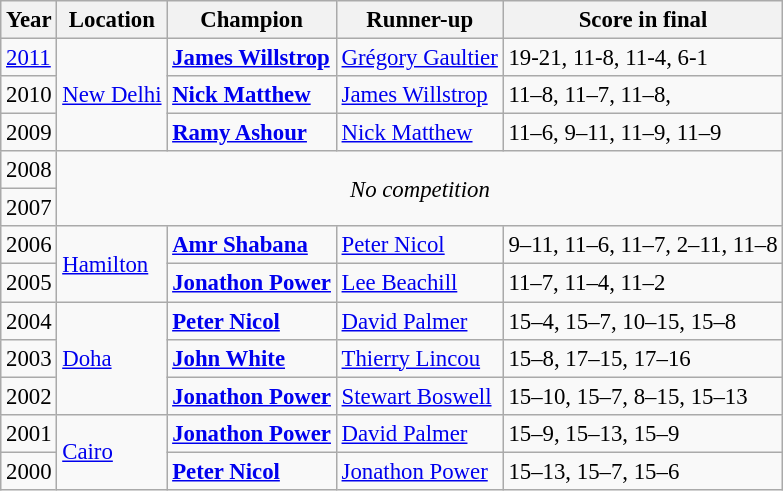<table class="wikitable" style="font-size:95%;">
<tr>
<th>Year</th>
<th>Location</th>
<th>Champion</th>
<th>Runner-up</th>
<th>Score in final</th>
</tr>
<tr>
<td><a href='#'>2011</a></td>
<td rowspan=3> <a href='#'>New Delhi</a></td>
<td> <strong><a href='#'>James Willstrop</a></strong></td>
<td> <a href='#'>Grégory Gaultier</a></td>
<td>19-21, 11-8, 11-4, 6-1</td>
</tr>
<tr>
<td>2010</td>
<td> <strong><a href='#'>Nick Matthew</a></strong></td>
<td> <a href='#'>James Willstrop</a></td>
<td>11–8, 11–7, 11–8,</td>
</tr>
<tr>
<td>2009</td>
<td> <strong><a href='#'>Ramy Ashour</a></strong></td>
<td> <a href='#'>Nick Matthew</a></td>
<td>11–6, 9–11, 11–9, 11–9</td>
</tr>
<tr>
<td>2008</td>
<td rowspan=2 colspan=4 align="center"><em>No competition</em></td>
</tr>
<tr>
<td>2007</td>
</tr>
<tr>
<td>2006</td>
<td rowspan=2> <a href='#'>Hamilton</a></td>
<td> <strong><a href='#'>Amr Shabana</a></strong></td>
<td> <a href='#'>Peter Nicol</a></td>
<td>9–11, 11–6, 11–7, 2–11, 11–8</td>
</tr>
<tr>
<td>2005</td>
<td> <strong><a href='#'>Jonathon Power</a></strong></td>
<td> <a href='#'>Lee Beachill</a></td>
<td>11–7, 11–4, 11–2</td>
</tr>
<tr>
<td>2004</td>
<td rowspan=3> <a href='#'>Doha</a></td>
<td> <strong><a href='#'>Peter Nicol</a></strong></td>
<td> <a href='#'>David Palmer</a></td>
<td>15–4, 15–7, 10–15, 15–8</td>
</tr>
<tr>
<td>2003</td>
<td> <strong><a href='#'>John White</a></strong></td>
<td> <a href='#'>Thierry Lincou</a></td>
<td>15–8, 17–15, 17–16</td>
</tr>
<tr>
<td>2002</td>
<td> <strong><a href='#'>Jonathon Power</a></strong></td>
<td> <a href='#'>Stewart Boswell</a></td>
<td>15–10, 15–7, 8–15, 15–13</td>
</tr>
<tr>
<td>2001</td>
<td rowspan=2> <a href='#'>Cairo</a></td>
<td> <strong><a href='#'>Jonathon Power</a></strong></td>
<td> <a href='#'>David Palmer</a></td>
<td>15–9, 15–13, 15–9</td>
</tr>
<tr>
<td>2000</td>
<td> <strong><a href='#'>Peter Nicol</a></strong></td>
<td> <a href='#'>Jonathon Power</a></td>
<td>15–13, 15–7, 15–6</td>
</tr>
</table>
